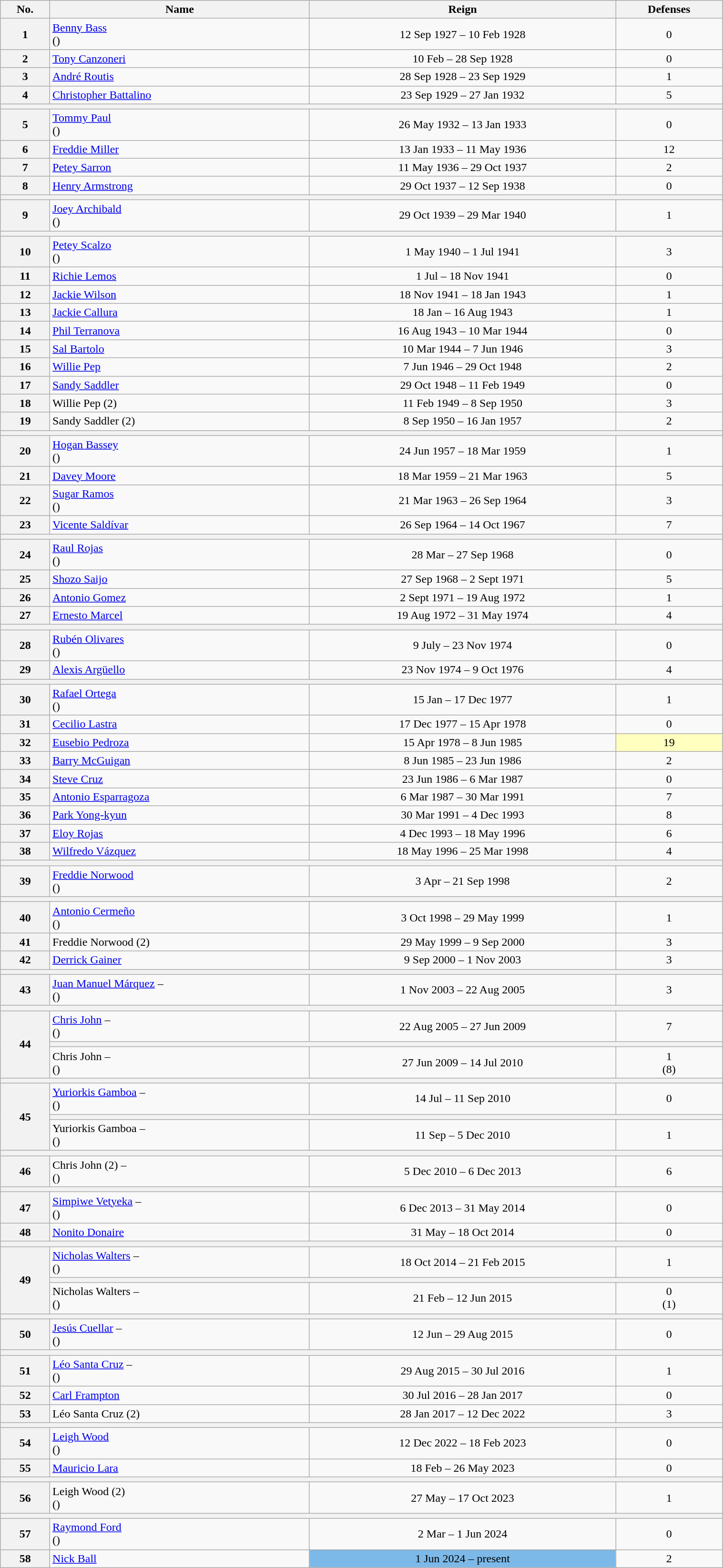<table class="wikitable sortable" style="width:80%">
<tr>
<th>No.</th>
<th>Name</th>
<th>Reign</th>
<th>Defenses</th>
</tr>
<tr align=center>
<th>1</th>
<td align=left><a href='#'>Benny Bass</a><br>()</td>
<td>12 Sep 1927 – 10 Feb 1928</td>
<td>0</td>
</tr>
<tr align=center>
<th>2</th>
<td align=left><a href='#'>Tony Canzoneri</a></td>
<td>10 Feb – 28 Sep 1928</td>
<td>0</td>
</tr>
<tr align=center>
<th>3</th>
<td align=left><a href='#'>André Routis</a></td>
<td>28 Sep 1928 – 23 Sep 1929</td>
<td>1</td>
</tr>
<tr align=center>
<th>4</th>
<td align=left><a href='#'>Christopher Battalino</a></td>
<td>23 Sep 1929 – 27 Jan 1932</td>
<td>5</td>
</tr>
<tr align=center>
<th colspan=4></th>
</tr>
<tr align=center>
<th>5</th>
<td align=left><a href='#'>Tommy Paul</a><br>()</td>
<td>26 May 1932 – 13 Jan 1933</td>
<td>0</td>
</tr>
<tr align=center>
<th>6</th>
<td align=left><a href='#'>Freddie Miller</a></td>
<td>13 Jan 1933 – 11 May 1936</td>
<td>12</td>
</tr>
<tr align=center>
<th>7</th>
<td align=left><a href='#'>Petey Sarron</a></td>
<td>11 May 1936 – 29 Oct 1937</td>
<td>2</td>
</tr>
<tr align=center>
<th>8</th>
<td align=left><a href='#'>Henry Armstrong</a></td>
<td>29 Oct 1937 – 12 Sep 1938</td>
<td>0</td>
</tr>
<tr align=center>
<th colspan=4></th>
</tr>
<tr align=center>
<th>9</th>
<td align=left><a href='#'>Joey Archibald</a><br>()</td>
<td>29 Oct 1939 – 29 Mar 1940</td>
<td>1</td>
</tr>
<tr align=center>
<th colspan=4></th>
</tr>
<tr align=center>
<th>10</th>
<td align=left><a href='#'>Petey Scalzo</a><br>()</td>
<td>1 May 1940 – 1 Jul 1941</td>
<td>3</td>
</tr>
<tr align=center>
<th>11</th>
<td align=left><a href='#'>Richie Lemos</a></td>
<td>1 Jul – 18 Nov 1941</td>
<td>0</td>
</tr>
<tr align=center>
<th>12</th>
<td align=left><a href='#'>Jackie Wilson</a></td>
<td>18 Nov 1941 – 18 Jan 1943</td>
<td>1</td>
</tr>
<tr align=center>
<th>13</th>
<td align=left><a href='#'>Jackie Callura</a></td>
<td>18 Jan – 16 Aug 1943</td>
<td>1</td>
</tr>
<tr align=center>
<th>14</th>
<td align=left><a href='#'>Phil Terranova</a></td>
<td>16 Aug 1943 – 10 Mar 1944</td>
<td>0</td>
</tr>
<tr align=center>
<th>15</th>
<td align=left><a href='#'>Sal Bartolo</a></td>
<td>10 Mar 1944 – 7 Jun 1946</td>
<td>3</td>
</tr>
<tr align=center>
<th>16</th>
<td align=left><a href='#'>Willie Pep</a></td>
<td>7 Jun 1946 – 29 Oct 1948</td>
<td>2</td>
</tr>
<tr align=center>
<th>17</th>
<td align=left><a href='#'>Sandy Saddler</a></td>
<td>29 Oct 1948 – 11 Feb 1949</td>
<td>0</td>
</tr>
<tr align=center>
<th>18</th>
<td align=left>Willie Pep (2)</td>
<td>11 Feb 1949 – 8 Sep 1950</td>
<td>3</td>
</tr>
<tr align=center>
<th>19</th>
<td align=left>Sandy Saddler (2)</td>
<td>8 Sep 1950 – 16 Jan 1957</td>
<td>2</td>
</tr>
<tr align=center>
<th colspan=4></th>
</tr>
<tr align=center>
<th>20</th>
<td align=left><a href='#'>Hogan Bassey</a><br>()</td>
<td>24 Jun 1957 – 18 Mar 1959</td>
<td>1</td>
</tr>
<tr align=center>
<th>21</th>
<td align=left><a href='#'>Davey Moore</a></td>
<td>18 Mar 1959 – 21 Mar 1963</td>
<td>5</td>
</tr>
<tr align=center>
<th>22</th>
<td align=left><a href='#'>Sugar Ramos</a><br>()</td>
<td>21 Mar 1963 – 26 Sep 1964</td>
<td>3</td>
</tr>
<tr align=center>
<th>23</th>
<td align=left><a href='#'>Vicente Saldívar</a></td>
<td>26 Sep 1964 – 14 Oct 1967</td>
<td>7</td>
</tr>
<tr align=center>
<th colspan=4></th>
</tr>
<tr align=center>
<th>24</th>
<td align=left><a href='#'>Raul Rojas</a><br>()</td>
<td>28 Mar – 27 Sep 1968</td>
<td>0</td>
</tr>
<tr align=center>
<th>25</th>
<td align=left><a href='#'>Shozo Saijo</a></td>
<td>27 Sep 1968 – 2 Sept 1971</td>
<td>5</td>
</tr>
<tr align=center>
<th>26</th>
<td align=left><a href='#'>Antonio Gomez</a></td>
<td>2 Sept 1971 – 19 Aug 1972</td>
<td>1</td>
</tr>
<tr align=center>
<th>27</th>
<td align=left><a href='#'>Ernesto Marcel</a></td>
<td>19 Aug 1972 – 31 May 1974</td>
<td>4</td>
</tr>
<tr align=center>
<th colspan=4></th>
</tr>
<tr align=center>
<th>28</th>
<td align=left><a href='#'>Rubén Olivares</a><br>()</td>
<td>9 July – 23 Nov 1974</td>
<td>0</td>
</tr>
<tr align=center>
<th>29</th>
<td align=left><a href='#'>Alexis Argüello</a></td>
<td>23 Nov 1974 – 9 Oct 1976</td>
<td>4</td>
</tr>
<tr align=center>
<th colspan=4></th>
</tr>
<tr align=center>
<th>30</th>
<td align=left><a href='#'>Rafael Ortega</a><br>()</td>
<td>15 Jan – 17 Dec 1977</td>
<td>1</td>
</tr>
<tr align=center>
<th>31</th>
<td align=left><a href='#'>Cecilio Lastra</a></td>
<td>17 Dec 1977 – 15 Apr 1978</td>
<td>0</td>
</tr>
<tr align=center>
<th>32</th>
<td align=left><a href='#'>Eusebio Pedroza</a></td>
<td>15 Apr 1978 – 8 Jun 1985</td>
<td style="background:#ffffbf;">19</td>
</tr>
<tr align=center>
<th>33</th>
<td align=left><a href='#'>Barry McGuigan</a></td>
<td>8 Jun 1985 – 23 Jun 1986</td>
<td>2</td>
</tr>
<tr align=center>
<th>34</th>
<td align=left><a href='#'>Steve Cruz</a></td>
<td>23 Jun 1986 – 6 Mar 1987</td>
<td>0</td>
</tr>
<tr align=center>
<th>35</th>
<td align=left><a href='#'>Antonio Esparragoza</a></td>
<td>6 Mar 1987 – 30 Mar 1991</td>
<td>7</td>
</tr>
<tr align=center>
<th>36</th>
<td align=left><a href='#'>Park Yong-kyun</a></td>
<td>30 Mar 1991 – 4 Dec 1993</td>
<td>8</td>
</tr>
<tr align=center>
<th>37</th>
<td align=left><a href='#'>Eloy Rojas</a></td>
<td>4 Dec 1993 – 18 May 1996</td>
<td>6</td>
</tr>
<tr align=center>
<th>38</th>
<td align=left><a href='#'>Wilfredo Vázquez</a></td>
<td>18 May 1996 – 25 Mar 1998</td>
<td>4</td>
</tr>
<tr align=center>
<th colspan=4></th>
</tr>
<tr align=center>
<th>39</th>
<td align=left><a href='#'>Freddie Norwood</a><br>()</td>
<td>3 Apr – 21 Sep 1998</td>
<td>2</td>
</tr>
<tr align=center>
<th colspan=4></th>
</tr>
<tr align=center>
<th>40</th>
<td align=left><a href='#'>Antonio Cermeño</a><br>()</td>
<td>3 Oct 1998 – 29 May 1999</td>
<td>1</td>
</tr>
<tr align=center>
<th>41</th>
<td align=left>Freddie Norwood (2)</td>
<td>29 May 1999 – 9 Sep 2000</td>
<td>3</td>
</tr>
<tr align=center>
<th>42</th>
<td align=left><a href='#'>Derrick Gainer</a></td>
<td>9 Sep 2000 – 1 Nov 2003</td>
<td>3</td>
</tr>
<tr align=center>
<th colspan=4></th>
</tr>
<tr align=center>
<th>43</th>
<td align=left><a href='#'>Juan Manuel Márquez</a> – <br>()</td>
<td>1 Nov 2003 – 22 Aug 2005</td>
<td>3</td>
</tr>
<tr align=center>
<th colspan=4></th>
</tr>
<tr align=center>
<th rowspan=3>44</th>
<td align=left><a href='#'>Chris John</a> – <br>()</td>
<td>22 Aug 2005 – 27 Jun 2009</td>
<td>7</td>
</tr>
<tr align=center>
<th colspan=3></th>
</tr>
<tr align=center>
<td align=left>Chris John – <br>()</td>
<td>27 Jun 2009 – 14 Jul 2010</td>
<td>1<br>(8)</td>
</tr>
<tr align=center>
<th colspan=4></th>
</tr>
<tr align=center>
<th rowspan=3>45</th>
<td align=left><a href='#'>Yuriorkis Gamboa</a> – <br>()</td>
<td>14 Jul – 11 Sep 2010</td>
<td>0<br></td>
</tr>
<tr align=center>
<th colspan=3></th>
</tr>
<tr align=center>
<td align=left>Yuriorkis Gamboa – <br>()</td>
<td>11 Sep – 5 Dec 2010</td>
<td>1<br></td>
</tr>
<tr align=center>
<th colspan=4></th>
</tr>
<tr align=center>
<th>46</th>
<td align=left>Chris John (2) – <br>()</td>
<td>5 Dec 2010 – 6 Dec 2013</td>
<td>6</td>
</tr>
<tr align=center>
<th colspan=4></th>
</tr>
<tr align=center>
<th>47</th>
<td align=left><a href='#'>Simpiwe Vetyeka</a> – <br>()</td>
<td>6 Dec 2013 – 31 May 2014</td>
<td>0</td>
</tr>
<tr align=center>
<th>48</th>
<td align=left><a href='#'>Nonito Donaire</a></td>
<td>31 May – 18 Oct 2014</td>
<td>0</td>
</tr>
<tr align=center>
<th colspan=4></th>
</tr>
<tr align=center>
<th rowspan=3>49</th>
<td align=left><a href='#'>Nicholas Walters</a> – <br>()</td>
<td>18 Oct 2014 – 21 Feb 2015</td>
<td>1<br></td>
</tr>
<tr align=center>
<th colspan=3></th>
</tr>
<tr align=center>
<td align=left>Nicholas Walters – <br>()</td>
<td>21 Feb – 12 Jun 2015</td>
<td>0<br>(1)</td>
</tr>
<tr align=center>
<th colspan=4></th>
</tr>
<tr align=center>
<th>50</th>
<td align=left><a href='#'>Jesús Cuellar</a> – <br>()</td>
<td>12 Jun – 29 Aug 2015</td>
<td>0<br></td>
</tr>
<tr align=center>
<th colspan=4></th>
</tr>
<tr align=center>
<th>51</th>
<td align=left><a href='#'>Léo Santa Cruz</a> – <br>()</td>
<td>29 Aug 2015 – 30 Jul 2016</td>
<td>1</td>
</tr>
<tr align=center>
<th>52</th>
<td align=left><a href='#'>Carl Frampton</a></td>
<td>30 Jul 2016 – 28 Jan 2017</td>
<td>0</td>
</tr>
<tr align=center>
<th>53</th>
<td align=left>Léo Santa Cruz (2)</td>
<td>28 Jan 2017 – 12 Dec 2022</td>
<td>3</td>
</tr>
<tr align=center>
<th colspan=4></th>
</tr>
<tr align=center>
<th>54</th>
<td align=left><a href='#'>Leigh Wood</a><br>()</td>
<td>12 Dec 2022 – 18 Feb 2023</td>
<td>0</td>
</tr>
<tr align=center>
<th>55</th>
<td align=left><a href='#'>Mauricio Lara</a></td>
<td>18 Feb – 26 May 2023</td>
<td>0</td>
</tr>
<tr align=center>
<th colspan=4></th>
</tr>
<tr align=center>
<th>56</th>
<td align=left>Leigh Wood (2)<br>()</td>
<td>27 May – 17 Oct 2023</td>
<td>1</td>
</tr>
<tr align=center>
<th colspan=4></th>
</tr>
<tr align=center>
<th>57</th>
<td align=left><a href='#'>Raymond Ford</a><br>()</td>
<td>2 Mar – 1 Jun 2024</td>
<td>0</td>
</tr>
<tr align=center>
<th>58</th>
<td align=left><a href='#'>Nick Ball</a></td>
<td style="background:#7CB9E8;">1 Jun 2024 – present</td>
<td>2</td>
</tr>
</table>
